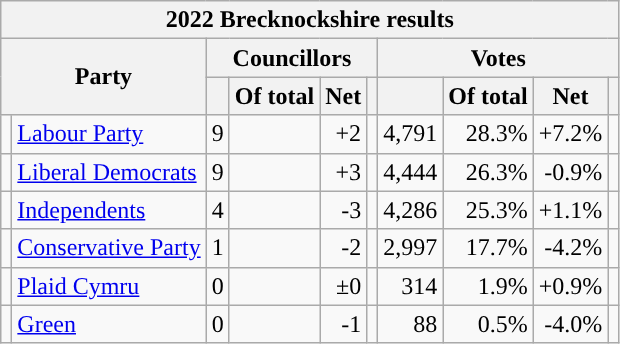<table class="wikitable sortable" style="text-align:center;">
<tr>
<th colspan="10">2022 Brecknockshire results </th>
</tr>
<tr>
<th colspan="2" rowspan="2">Party</th>
<th colspan="4">Councillors</th>
<th colspan="4">Votes</th>
</tr>
<tr>
<th></th>
<th>Of total</th>
<th>Net</th>
<th class="unsortable"></th>
<th></th>
<th>Of total</th>
<th>Net</th>
<th class="unsortable"></th>
</tr>
<tr>
<td style="background:"></td>
<td style="text-align:left;"><a href='#'>Labour Party</a></td>
<td style="text-align:right;">9</td>
<td style="text-align:right;"></td>
<td style="text-align:right;">+2</td>
<td data-sort-value=""></td>
<td style="text-align:right;">4,791</td>
<td style="text-align:right;">28.3%</td>
<td style="text-align:right;">+7.2%</td>
<td></td>
</tr>
<tr>
<td style="background:"></td>
<td style="text-align:left;"><a href='#'>Liberal Democrats</a></td>
<td style="text-align:right;">9</td>
<td style="text-align:right;"></td>
<td style="text-align:right;">+3</td>
<td data-sort-value=""></td>
<td style="text-align:right;">4,444</td>
<td style="text-align:right;">26.3%</td>
<td style="text-align:right;">-0.9%</td>
<td></td>
</tr>
<tr>
<td style="background:"></td>
<td style="text-align:left;"><a href='#'>Independents</a></td>
<td style="text-align:right;">4</td>
<td style="text-align:right;"></td>
<td style="text-align:right;">-3</td>
<td data-sort-value=""></td>
<td style="text-align:right;">4,286</td>
<td style="text-align:right;">25.3%</td>
<td style="text-align:right;">+1.1%</td>
<td></td>
</tr>
<tr>
<td style="background:"></td>
<td style="text-align:left;"><a href='#'>Conservative Party</a></td>
<td style="text-align:right;">1</td>
<td style="text-align:right;"></td>
<td style="text-align:right;">-2</td>
<td data-sort-value=""></td>
<td style="text-align:right;">2,997</td>
<td style="text-align:right;">17.7%</td>
<td style="text-align:right;">-4.2%</td>
<td></td>
</tr>
<tr>
<td style="background:"></td>
<td style="text-align:left;"><a href='#'>Plaid Cymru</a></td>
<td style="text-align:right;">0</td>
<td style="text-align:right;"></td>
<td style="text-align:right;">±0</td>
<td data-sort-value=""></td>
<td style="text-align:right;">314</td>
<td style="text-align:right;">1.9%</td>
<td style="text-align:right;">+0.9%</td>
<td></td>
</tr>
<tr>
<td style="background:"></td>
<td style="text-align:left;"><a href='#'>Green</a></td>
<td style="text-align:right;">0</td>
<td style="text-align:right;"></td>
<td style="text-align:right;">-1</td>
<td data-sort-value=""></td>
<td style="text-align:right;">88</td>
<td style="text-align:right;">0.5%</td>
<td style="text-align:right;">-4.0%</td>
<td></td>
</tr>
</table>
